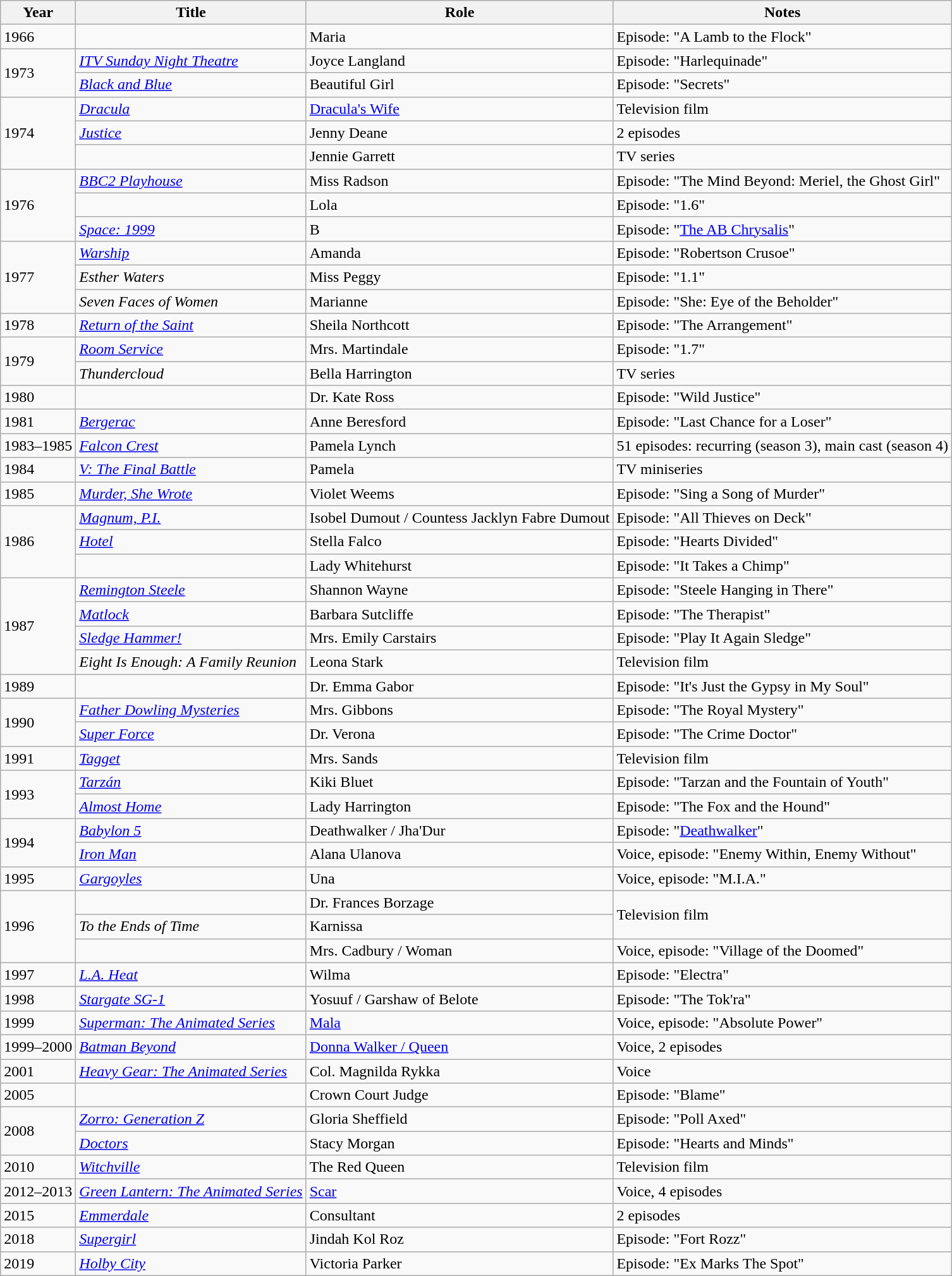<table class="wikitable sortable">
<tr>
<th>Year</th>
<th>Title</th>
<th>Role</th>
<th class="unsortable">Notes</th>
</tr>
<tr>
<td>1966</td>
<td><em></em></td>
<td>Maria</td>
<td>Episode: "A Lamb to the Flock"</td>
</tr>
<tr>
<td rowspan="2">1973</td>
<td><em><a href='#'>ITV Sunday Night Theatre</a></em></td>
<td>Joyce Langland</td>
<td>Episode: "Harlequinade"</td>
</tr>
<tr>
<td><em><a href='#'>Black and Blue</a></em></td>
<td>Beautiful Girl</td>
<td>Episode: "Secrets"</td>
</tr>
<tr>
<td rowspan="3">1974</td>
<td><em><a href='#'>Dracula</a></em></td>
<td><a href='#'>Dracula's Wife</a></td>
<td>Television film</td>
</tr>
<tr>
<td><em><a href='#'>Justice</a></em></td>
<td>Jenny Deane</td>
<td>2 episodes</td>
</tr>
<tr>
<td><em></em></td>
<td>Jennie Garrett</td>
<td>TV series</td>
</tr>
<tr>
<td rowspan="3">1976</td>
<td><em><a href='#'>BBC2 Playhouse</a></em></td>
<td>Miss Radson</td>
<td>Episode: "The Mind Beyond: Meriel, the Ghost Girl"</td>
</tr>
<tr>
<td><em></em></td>
<td>Lola</td>
<td>Episode: "1.6"</td>
</tr>
<tr>
<td><em><a href='#'>Space: 1999</a></em></td>
<td>B</td>
<td>Episode: "<a href='#'>The AB Chrysalis</a>"</td>
</tr>
<tr>
<td rowspan="3">1977</td>
<td><em><a href='#'>Warship</a></em></td>
<td>Amanda</td>
<td>Episode: "Robertson Crusoe"</td>
</tr>
<tr>
<td><em>Esther Waters</em></td>
<td>Miss Peggy</td>
<td>Episode: "1.1"</td>
</tr>
<tr>
<td><em>Seven Faces of Women</em></td>
<td>Marianne</td>
<td>Episode: "She: Eye of the Beholder"</td>
</tr>
<tr>
<td>1978</td>
<td><em><a href='#'>Return of the Saint</a></em></td>
<td>Sheila Northcott</td>
<td>Episode: "The Arrangement"</td>
</tr>
<tr>
<td rowspan="2">1979</td>
<td><em><a href='#'>Room Service</a></em></td>
<td>Mrs. Martindale</td>
<td>Episode: "1.7"</td>
</tr>
<tr>
<td><em>Thundercloud</em></td>
<td>Bella Harrington</td>
<td>TV series</td>
</tr>
<tr>
<td>1980</td>
<td><em></em></td>
<td>Dr. Kate Ross</td>
<td>Episode: "Wild Justice"</td>
</tr>
<tr>
<td>1981</td>
<td><em><a href='#'>Bergerac</a></em></td>
<td>Anne Beresford</td>
<td>Episode: "Last Chance for a Loser"</td>
</tr>
<tr>
<td>1983–1985</td>
<td><em><a href='#'>Falcon Crest</a></em></td>
<td>Pamela Lynch</td>
<td>51 episodes: recurring (season 3), main cast (season 4)</td>
</tr>
<tr>
<td>1984</td>
<td><em><a href='#'>V: The Final Battle</a></em></td>
<td>Pamela</td>
<td>TV miniseries</td>
</tr>
<tr>
<td>1985</td>
<td><em><a href='#'>Murder, She Wrote</a></em></td>
<td>Violet Weems</td>
<td>Episode: "Sing a Song of Murder"</td>
</tr>
<tr>
<td rowspan="3">1986</td>
<td><em><a href='#'>Magnum, P.I.</a></em></td>
<td>Isobel Dumout / Countess Jacklyn Fabre Dumout</td>
<td>Episode: "All Thieves on Deck"</td>
</tr>
<tr>
<td><em><a href='#'>Hotel</a></em></td>
<td>Stella Falco</td>
<td>Episode: "Hearts Divided"</td>
</tr>
<tr>
<td><em></em></td>
<td>Lady Whitehurst</td>
<td>Episode: "It Takes a Chimp"</td>
</tr>
<tr>
<td rowspan="4">1987</td>
<td><em><a href='#'>Remington Steele</a></em></td>
<td>Shannon Wayne</td>
<td>Episode: "Steele Hanging in There"</td>
</tr>
<tr>
<td><em><a href='#'>Matlock</a></em></td>
<td>Barbara Sutcliffe</td>
<td>Episode: "The Therapist"</td>
</tr>
<tr>
<td><em><a href='#'>Sledge Hammer!</a></em></td>
<td>Mrs. Emily Carstairs</td>
<td>Episode: "Play It Again Sledge"</td>
</tr>
<tr>
<td><em>Eight Is Enough: A Family Reunion</em></td>
<td>Leona Stark</td>
<td>Television film</td>
</tr>
<tr>
<td>1989</td>
<td><em></em></td>
<td>Dr. Emma Gabor</td>
<td>Episode: "It's Just the Gypsy in My Soul"</td>
</tr>
<tr>
<td rowspan="2">1990</td>
<td><em><a href='#'>Father Dowling Mysteries</a></em></td>
<td>Mrs. Gibbons</td>
<td>Episode: "The Royal Mystery"</td>
</tr>
<tr>
<td><em><a href='#'>Super Force</a></em></td>
<td>Dr. Verona</td>
<td>Episode: "The Crime Doctor"</td>
</tr>
<tr>
<td>1991</td>
<td><em><a href='#'>Tagget</a></em></td>
<td>Mrs. Sands</td>
<td>Television film</td>
</tr>
<tr>
<td rowspan="2">1993</td>
<td><em><a href='#'>Tarzán</a></em></td>
<td>Kiki Bluet</td>
<td>Episode: "Tarzan and the Fountain of Youth"</td>
</tr>
<tr>
<td><em><a href='#'>Almost Home</a></em></td>
<td>Lady Harrington</td>
<td>Episode: "The Fox and the Hound"</td>
</tr>
<tr>
<td rowspan="2">1994</td>
<td><em><a href='#'>Babylon 5</a></em></td>
<td>Deathwalker / Jha'Dur</td>
<td>Episode: "<a href='#'>Deathwalker</a>"</td>
</tr>
<tr>
<td><em><a href='#'>Iron Man</a></em></td>
<td>Alana Ulanova</td>
<td>Voice, episode: "Enemy Within, Enemy Without"</td>
</tr>
<tr>
<td>1995</td>
<td><em><a href='#'>Gargoyles</a></em></td>
<td>Una</td>
<td>Voice, episode: "M.I.A."</td>
</tr>
<tr>
<td rowspan="3">1996</td>
<td><em></em></td>
<td>Dr. Frances Borzage</td>
<td rowspan="2">Television film</td>
</tr>
<tr>
<td><em>To the Ends of Time</em></td>
<td>Karnissa</td>
</tr>
<tr>
<td><em></em></td>
<td>Mrs. Cadbury / Woman</td>
<td>Voice, episode: "Village of the Doomed"</td>
</tr>
<tr>
<td>1997</td>
<td><em><a href='#'>L.A. Heat</a></em></td>
<td>Wilma</td>
<td>Episode: "Electra"</td>
</tr>
<tr>
<td>1998</td>
<td><em><a href='#'>Stargate SG-1</a></em></td>
<td>Yosuuf / Garshaw of Belote</td>
<td>Episode: "The Tok'ra"</td>
</tr>
<tr>
<td>1999</td>
<td><em><a href='#'>Superman: The Animated Series</a></em></td>
<td><a href='#'>Mala</a></td>
<td>Voice, episode: "Absolute Power"</td>
</tr>
<tr>
<td>1999–2000</td>
<td><em><a href='#'>Batman Beyond</a></em></td>
<td><a href='#'>Donna Walker / Queen</a></td>
<td>Voice, 2 episodes</td>
</tr>
<tr>
<td>2001</td>
<td><em><a href='#'>Heavy Gear: The Animated Series</a></em></td>
<td>Col. Magnilda Rykka</td>
<td>Voice</td>
</tr>
<tr>
<td>2005</td>
<td><em></em></td>
<td>Crown Court Judge</td>
<td>Episode: "Blame"</td>
</tr>
<tr>
<td rowspan="2">2008</td>
<td><em><a href='#'>Zorro: Generation Z</a></em></td>
<td>Gloria Sheffield</td>
<td>Episode: "Poll Axed"</td>
</tr>
<tr>
<td><em><a href='#'>Doctors</a></em></td>
<td>Stacy Morgan</td>
<td>Episode: "Hearts and Minds"</td>
</tr>
<tr>
<td>2010</td>
<td><em><a href='#'>Witchville</a></em></td>
<td>The Red Queen</td>
<td>Television film</td>
</tr>
<tr>
<td>2012–2013</td>
<td><em><a href='#'>Green Lantern: The Animated Series</a></em></td>
<td><a href='#'>Scar</a></td>
<td>Voice, 4 episodes</td>
</tr>
<tr>
<td>2015</td>
<td><em><a href='#'>Emmerdale</a></em></td>
<td>Consultant</td>
<td>2 episodes</td>
</tr>
<tr>
<td>2018</td>
<td><em><a href='#'>Supergirl</a></em></td>
<td>Jindah Kol Roz</td>
<td>Episode: "Fort Rozz"</td>
</tr>
<tr>
<td>2019</td>
<td><em><a href='#'>Holby City</a></em></td>
<td>Victoria Parker</td>
<td>Episode: "Ex Marks The Spot"</td>
</tr>
</table>
